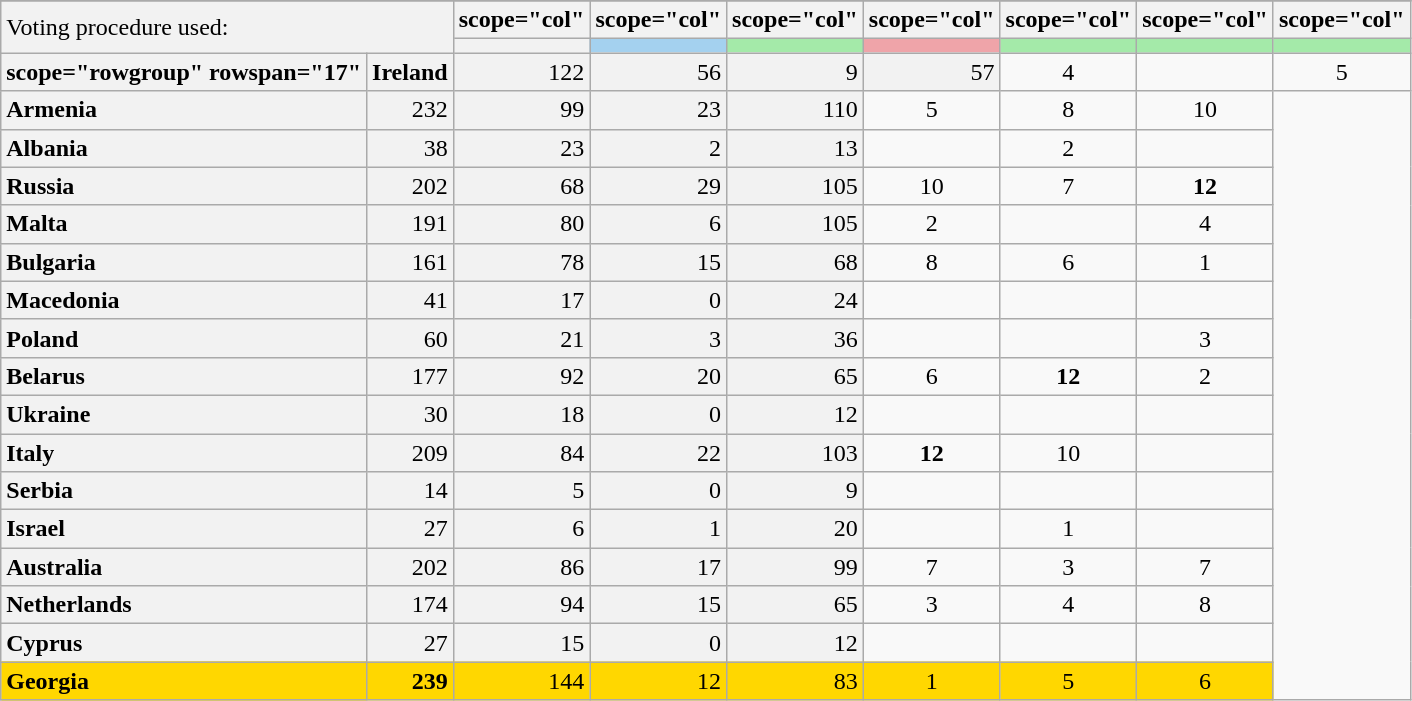<table class="wikitable plainrowheaders" style="text-align:center;">
<tr>
</tr>
<tr>
<td colspan="2" rowspan="2" style="text-align:left; background:#F2F2F2">Voting procedure used:<br></td>
<th>scope="col" </th>
<th>scope="col" </th>
<th>scope="col" </th>
<th>scope="col" </th>
<th>scope="col" </th>
<th>scope="col" </th>
<th>scope="col" </th>
</tr>
<tr>
<th style="height:2px; border-top:1px solid transparent;"></th>
<td style="background:#A4D1EF;"></td>
<td style="background:#A4EAA9;"></td>
<td style="background:#EFA4A9;"></td>
<td style="background:#A4EAA9;"></td>
<td style="background:#A4EAA9;"></td>
<td style="background:#A4EAA9;"></td>
</tr>
<tr>
<th>scope="rowgroup" rowspan="17" </th>
<th scope="row" style="text-align:left; background:#f2f2f2;">Ireland</th>
<td style="text-align:right; background:#f2f2f2;">122</td>
<td style="text-align:right; background:#f2f2f2;">56</td>
<td style="text-align:right; background:#f2f2f2;">9</td>
<td style="text-align:right; background:#f2f2f2;">57</td>
<td>4</td>
<td></td>
<td>5</td>
</tr>
<tr>
<th scope="row" style="text-align:left; background:#f2f2f2;">Armenia</th>
<td style="text-align:right; background:#f2f2f2;">232</td>
<td style="text-align:right; background:#f2f2f2;">99</td>
<td style="text-align:right; background:#f2f2f2;">23</td>
<td style="text-align:right; background:#f2f2f2;">110</td>
<td>5</td>
<td>8</td>
<td>10</td>
</tr>
<tr>
<th scope="row" style="text-align:left; background:#f2f2f2;">Albania</th>
<td style="text-align:right; background:#f2f2f2;">38</td>
<td style="text-align:right; background:#f2f2f2;">23</td>
<td style="text-align:right; background:#f2f2f2;">2</td>
<td style="text-align:right; background:#f2f2f2;">13</td>
<td></td>
<td>2</td>
<td></td>
</tr>
<tr>
<th scope="row" style="text-align:left; background:#f2f2f2;">Russia</th>
<td style="text-align:right; background:#f2f2f2;">202</td>
<td style="text-align:right; background:#f2f2f2;">68</td>
<td style="text-align:right; background:#f2f2f2;">29</td>
<td style="text-align:right; background:#f2f2f2;">105</td>
<td>10</td>
<td>7</td>
<td><strong>12</strong></td>
</tr>
<tr>
<th scope="row" style="text-align:left; background:#f2f2f2;">Malta</th>
<td style="text-align:right; background:#f2f2f2;">191</td>
<td style="text-align:right; background:#f2f2f2;">80</td>
<td style="text-align:right; background:#f2f2f2;">6</td>
<td style="text-align:right; background:#f2f2f2;">105</td>
<td>2</td>
<td></td>
<td>4</td>
</tr>
<tr>
<th scope="row" style="text-align:left; background:#f2f2f2;">Bulgaria</th>
<td style="text-align:right; background:#f2f2f2;">161</td>
<td style="text-align:right; background:#f2f2f2;">78</td>
<td style="text-align:right; background:#f2f2f2;">15</td>
<td style="text-align:right; background:#f2f2f2;">68</td>
<td>8</td>
<td>6</td>
<td>1</td>
</tr>
<tr>
<th scope="row" style="text-align:left; background:#f2f2f2;">Macedonia</th>
<td style="text-align:right; background:#f2f2f2;">41</td>
<td style="text-align:right; background:#f2f2f2;">17</td>
<td style="text-align:right; background:#f2f2f2;">0</td>
<td style="text-align:right; background:#f2f2f2;">24</td>
<td></td>
<td></td>
<td></td>
</tr>
<tr>
<th scope="row" style="text-align:left; background:#f2f2f2;">Poland</th>
<td style="text-align:right; background:#f2f2f2;">60</td>
<td style="text-align:right; background:#f2f2f2;">21</td>
<td style="text-align:right; background:#f2f2f2;">3</td>
<td style="text-align:right; background:#f2f2f2;">36</td>
<td></td>
<td></td>
<td>3</td>
</tr>
<tr>
<th scope="row" style="text-align:left; background:#f2f2f2;">Belarus</th>
<td style="text-align:right; background:#f2f2f2;">177</td>
<td style="text-align:right; background:#f2f2f2;">92</td>
<td style="text-align:right; background:#f2f2f2;">20</td>
<td style="text-align:right; background:#f2f2f2;">65</td>
<td>6</td>
<td><strong>12</strong></td>
<td>2</td>
</tr>
<tr>
<th scope="row" style="text-align:left; background:#f2f2f2;">Ukraine</th>
<td style="text-align:right; background:#f2f2f2;">30</td>
<td style="text-align:right; background:#f2f2f2;">18</td>
<td style="text-align:right; background:#f2f2f2;">0</td>
<td style="text-align:right; background:#f2f2f2;">12</td>
<td></td>
<td></td>
<td></td>
</tr>
<tr>
<th scope="row" style="text-align:left; background:#f2f2f2;">Italy</th>
<td style="text-align:right; background:#f2f2f2;">209</td>
<td style="text-align:right; background:#f2f2f2;">84</td>
<td style="text-align:right; background:#f2f2f2;">22</td>
<td style="text-align:right; background:#f2f2f2;">103</td>
<td><strong>12</strong></td>
<td>10</td>
<td></td>
</tr>
<tr>
<th scope="row" style="text-align:left; background:#f2f2f2;">Serbia</th>
<td style="text-align:right; background:#f2f2f2;">14</td>
<td style="text-align:right; background:#f2f2f2;">5</td>
<td style="text-align:right; background:#f2f2f2;">0</td>
<td style="text-align:right; background:#f2f2f2;">9</td>
<td></td>
<td></td>
<td></td>
</tr>
<tr>
<th scope="row" style="text-align:left; background:#f2f2f2;">Israel</th>
<td style="text-align:right; background:#f2f2f2;">27</td>
<td style="text-align:right; background:#f2f2f2;">6</td>
<td style="text-align:right; background:#f2f2f2;">1</td>
<td style="text-align:right; background:#f2f2f2;">20</td>
<td></td>
<td>1</td>
<td></td>
</tr>
<tr>
<th scope="row" style="text-align:left; background:#f2f2f2;">Australia</th>
<td style="text-align:right; background:#f2f2f2;">202</td>
<td style="text-align:right; background:#f2f2f2;">86</td>
<td style="text-align:right; background:#f2f2f2;">17</td>
<td style="text-align:right; background:#f2f2f2;">99</td>
<td>7</td>
<td>3</td>
<td>7</td>
</tr>
<tr>
<th scope="row" style="text-align:left; background:#f2f2f2;">Netherlands</th>
<td style="text-align:right; background:#f2f2f2;">174</td>
<td style="text-align:right; background:#f2f2f2;">94</td>
<td style="text-align:right; background:#f2f2f2;">15</td>
<td style="text-align:right; background:#f2f2f2;">65</td>
<td>3</td>
<td>4</td>
<td>8</td>
</tr>
<tr>
<th scope="row" style="text-align:left; background:#f2f2f2;">Cyprus</th>
<td style="text-align:right; background:#f2f2f2;">27</td>
<td style="text-align:right; background:#f2f2f2;">15</td>
<td style="text-align:right; background:#f2f2f2;">0</td>
<td style="text-align:right; background:#f2f2f2;">12</td>
<td></td>
<td></td>
<td></td>
</tr>
<tr style="background:gold;">
<th scope="row" style="text-align:left; font-weight:bold; background:gold;">Georgia</th>
<td style="text-align:right; font-weight:bold;">239</td>
<td style="text-align:right;">144</td>
<td style="text-align:right;">12</td>
<td style="text-align:right;">83</td>
<td>1</td>
<td>5</td>
<td>6</td>
</tr>
</table>
